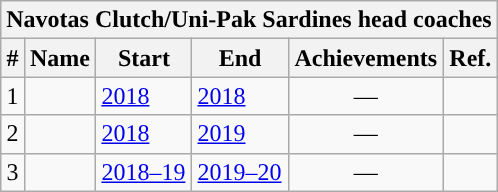<table class="wikitable sortable">
<tr>
<th colspan="6">Navotas Clutch/Uni-Pak Sardines head coaches</th>
</tr>
<tr>
<th>#</th>
<th>Name</th>
<th>Start</th>
<th>End</th>
<th>Achievements</th>
<th>Ref.</th>
</tr>
<tr>
<td align=center>1</td>
<td></td>
<td><a href='#'>2018</a></td>
<td><a href='#'>2018</a></td>
<td align=center>—</td>
<td></td>
</tr>
<tr>
<td align=center>2</td>
<td></td>
<td><a href='#'>2018</a></td>
<td><a href='#'>2019</a></td>
<td align=center>—</td>
<td></td>
</tr>
<tr>
<td align=center>3</td>
<td></td>
<td><a href='#'>2018–19</a></td>
<td><a href='#'>2019–20</a></td>
<td align=center>—</td>
<td></td>
</tr>
</table>
